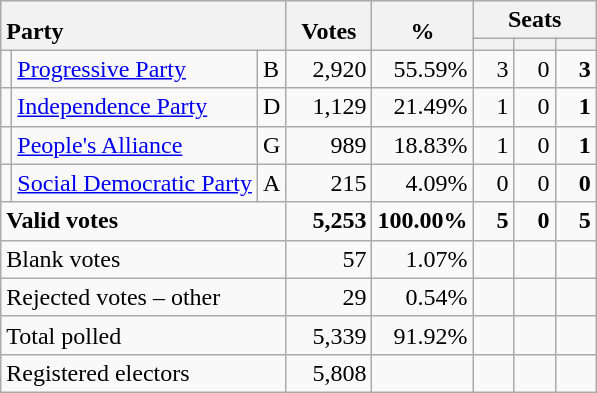<table class="wikitable" border="1" style="text-align:right;">
<tr>
<th style="text-align:left;" valign=bottom rowspan=2 colspan=3>Party</th>
<th align=center valign=bottom rowspan=2 width="50">Votes</th>
<th align=center valign=bottom rowspan=2 width="50">%</th>
<th colspan=3>Seats</th>
</tr>
<tr>
<th align=center valign=bottom width="20"><small></small></th>
<th align=center valign=bottom width="20"><small><a href='#'></a></small></th>
<th align=center valign=bottom width="20"><small></small></th>
</tr>
<tr>
<td></td>
<td align=left><a href='#'>Progressive Party</a></td>
<td align=left>B</td>
<td>2,920</td>
<td>55.59%</td>
<td>3</td>
<td>0</td>
<td><strong>3</strong></td>
</tr>
<tr>
<td></td>
<td align=left><a href='#'>Independence Party</a></td>
<td align=left>D</td>
<td>1,129</td>
<td>21.49%</td>
<td>1</td>
<td>0</td>
<td><strong>1</strong></td>
</tr>
<tr>
<td></td>
<td align=left><a href='#'>People's Alliance</a></td>
<td align=left>G</td>
<td>989</td>
<td>18.83%</td>
<td>1</td>
<td>0</td>
<td><strong>1</strong></td>
</tr>
<tr>
<td></td>
<td align=left><a href='#'>Social Democratic Party</a></td>
<td align=left>A</td>
<td>215</td>
<td>4.09%</td>
<td>0</td>
<td>0</td>
<td><strong>0</strong></td>
</tr>
<tr style="font-weight:bold">
<td align=left colspan=3>Valid votes</td>
<td>5,253</td>
<td>100.00%</td>
<td>5</td>
<td>0</td>
<td>5</td>
</tr>
<tr>
<td align=left colspan=3>Blank votes</td>
<td>57</td>
<td>1.07%</td>
<td></td>
<td></td>
<td></td>
</tr>
<tr>
<td align=left colspan=3>Rejected votes – other</td>
<td>29</td>
<td>0.54%</td>
<td></td>
<td></td>
<td></td>
</tr>
<tr>
<td align=left colspan=3>Total polled</td>
<td>5,339</td>
<td>91.92%</td>
<td></td>
<td></td>
<td></td>
</tr>
<tr>
<td align=left colspan=3>Registered electors</td>
<td>5,808</td>
<td></td>
<td></td>
<td></td>
<td></td>
</tr>
</table>
